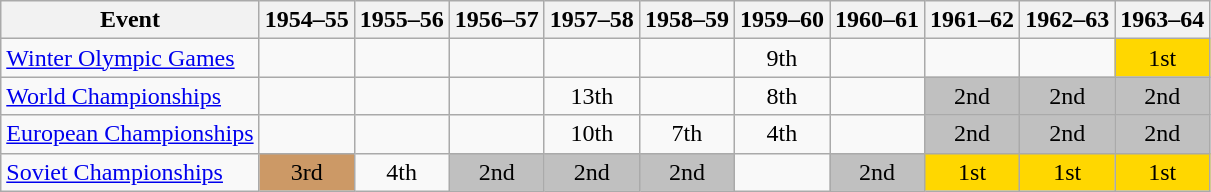<table class="wikitable" style="text-align:center">
<tr>
<th>Event</th>
<th>1954–55</th>
<th>1955–56</th>
<th>1956–57</th>
<th>1957–58</th>
<th>1958–59</th>
<th>1959–60</th>
<th>1960–61</th>
<th>1961–62</th>
<th>1962–63</th>
<th>1963–64</th>
</tr>
<tr>
<td align=left><a href='#'>Winter Olympic Games</a></td>
<td></td>
<td></td>
<td></td>
<td></td>
<td></td>
<td>9th</td>
<td></td>
<td></td>
<td></td>
<td bgcolor=gold>1st</td>
</tr>
<tr>
<td align=left><a href='#'>World Championships</a></td>
<td></td>
<td></td>
<td></td>
<td>13th</td>
<td></td>
<td>8th</td>
<td></td>
<td bgcolor=silver>2nd</td>
<td bgcolor=silver>2nd</td>
<td bgcolor=silver>2nd</td>
</tr>
<tr>
<td align=left><a href='#'>European Championships</a></td>
<td></td>
<td></td>
<td></td>
<td>10th</td>
<td>7th</td>
<td>4th</td>
<td></td>
<td bgcolor=silver>2nd</td>
<td bgcolor=silver>2nd</td>
<td bgcolor=silver>2nd</td>
</tr>
<tr>
<td align=left><a href='#'>Soviet Championships</a></td>
<td bgcolor=cc9966>3rd</td>
<td>4th</td>
<td bgcolor=silver>2nd</td>
<td bgcolor=silver>2nd</td>
<td bgcolor=silver>2nd</td>
<td></td>
<td bgcolor=silver>2nd</td>
<td bgcolor=gold>1st</td>
<td bgcolor=gold>1st</td>
<td bgcolor=gold>1st</td>
</tr>
</table>
